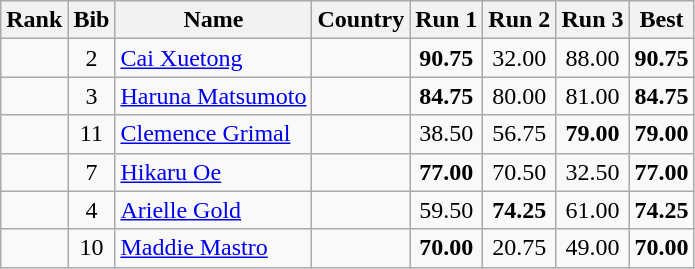<table class="wikitable sortable" style="text-align:center">
<tr>
<th>Rank</th>
<th>Bib</th>
<th>Name</th>
<th>Country</th>
<th>Run 1</th>
<th>Run 2</th>
<th>Run 3</th>
<th>Best</th>
</tr>
<tr>
<td></td>
<td>2</td>
<td align=left><a href='#'>Cai Xuetong</a></td>
<td align=left></td>
<td><strong>90.75</strong></td>
<td>32.00</td>
<td>88.00</td>
<td><strong>90.75</strong></td>
</tr>
<tr>
<td></td>
<td>3</td>
<td align=left><a href='#'>Haruna Matsumoto</a></td>
<td align=left></td>
<td><strong>84.75</strong></td>
<td>80.00</td>
<td>81.00</td>
<td><strong>84.75</strong></td>
</tr>
<tr>
<td></td>
<td>11</td>
<td align=left><a href='#'>Clemence Grimal</a></td>
<td align=left></td>
<td>38.50</td>
<td>56.75</td>
<td><strong>79.00</strong></td>
<td><strong>79.00</strong></td>
</tr>
<tr>
<td></td>
<td>7</td>
<td align=left><a href='#'>Hikaru Oe</a></td>
<td align=left></td>
<td><strong>77.00</strong></td>
<td>70.50</td>
<td>32.50</td>
<td><strong>77.00</strong></td>
</tr>
<tr>
<td></td>
<td>4</td>
<td align=left><a href='#'>Arielle Gold</a></td>
<td align=left></td>
<td>59.50</td>
<td><strong>74.25</strong></td>
<td>61.00</td>
<td><strong>74.25</strong></td>
</tr>
<tr>
<td></td>
<td>10</td>
<td align=left><a href='#'>Maddie Mastro</a></td>
<td align=left></td>
<td><strong>70.00</strong></td>
<td>20.75</td>
<td>49.00</td>
<td><strong>70.00</strong></td>
</tr>
</table>
